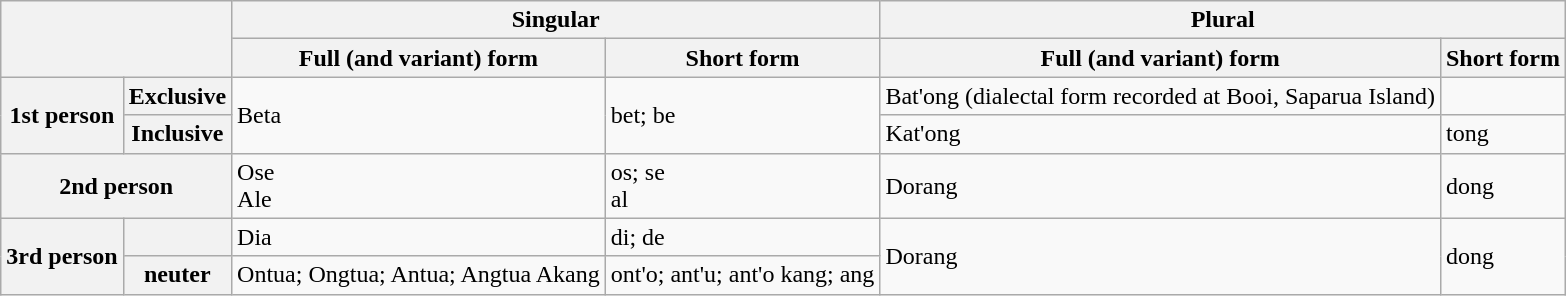<table class="wikitable">
<tr>
<th rowspan="2" colspan="2"></th>
<th colspan="2">Singular</th>
<th colspan="2">Plural</th>
</tr>
<tr>
<th>Full (and variant) form</th>
<th>Short form</th>
<th>Full (and variant) form</th>
<th>Short form</th>
</tr>
<tr>
<th rowspan="2">1st person</th>
<th>Exclusive</th>
<td rowspan="2">Beta</td>
<td rowspan="2">bet; be</td>
<td>Bat'ong (dialectal form recorded at Booi, Saparua Island)</td>
<td></td>
</tr>
<tr>
<th>Inclusive</th>
<td>Kat'ong</td>
<td>tong</td>
</tr>
<tr>
<th colspan="2">2nd person</th>
<td>Ose<br>Ale</td>
<td>os; se<br>al</td>
<td>Dorang</td>
<td>dong</td>
</tr>
<tr>
<th rowspan="2">3rd person</th>
<th></th>
<td>Dia</td>
<td>di; de</td>
<td rowspan="2">Dorang</td>
<td rowspan="2">dong</td>
</tr>
<tr>
<th>neuter</th>
<td>Ontua; Ongtua; Antua; Angtua Akang</td>
<td>ont'o; ant'u; ant'o kang; ang</td>
</tr>
</table>
